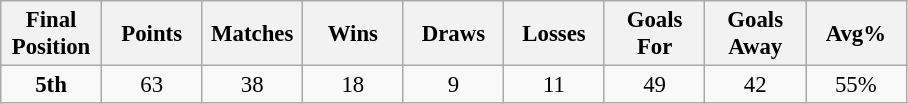<table class="wikitable" style="font-size: 95%; text-align: center;">
<tr>
<th width=60>Final Position</th>
<th width=60>Points</th>
<th width=60>Matches</th>
<th width=60>Wins</th>
<th width=60>Draws</th>
<th width=60>Losses</th>
<th width=60>Goals For</th>
<th width=60>Goals Away</th>
<th width=60>Avg%</th>
</tr>
<tr>
<td><strong>5th</strong></td>
<td>63</td>
<td>38</td>
<td>18</td>
<td>9</td>
<td>11</td>
<td>49</td>
<td>42</td>
<td>55%</td>
</tr>
</table>
